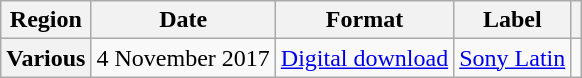<table class="wikitable plainrowheaders">
<tr>
<th scope="col">Region</th>
<th scope="col">Date</th>
<th scope="col">Format</th>
<th scope="col">Label</th>
<th scope="col"></th>
</tr>
<tr>
<th scope="row">Various</th>
<td>4 November 2017</td>
<td><a href='#'>Digital download</a></td>
<td><a href='#'>Sony Latin</a></td>
<td></td>
</tr>
</table>
